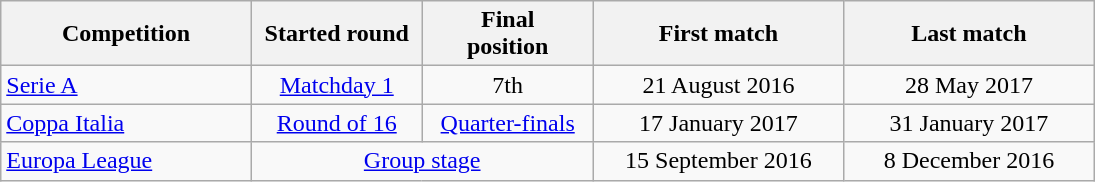<table class="wikitable" style="text-align:center; width:730px;">
<tr>
<th style="text-align:center; width:150px;">Competition</th>
<th style="text-align:center; width:100px;">Started round</th>
<th style="text-align:center; width:100px;">Final <br> position</th>
<th style="text-align:center; width:150px;">First match</th>
<th style="text-align:center; width:150px;">Last match</th>
</tr>
<tr>
<td style="text-align:left;"><a href='#'>Serie A</a></td>
<td><a href='#'>Matchday 1</a></td>
<td>7th</td>
<td>21 August 2016</td>
<td>28 May 2017</td>
</tr>
<tr>
<td style="text-align:left;"><a href='#'>Coppa Italia</a></td>
<td><a href='#'>Round of 16</a></td>
<td><a href='#'>Quarter-finals</a></td>
<td>17 January 2017</td>
<td>31 January 2017</td>
</tr>
<tr>
<td style="text-align:left;"><a href='#'>Europa League</a></td>
<td colspan="2"><a href='#'>Group stage</a></td>
<td>15 September 2016</td>
<td>8 December 2016</td>
</tr>
</table>
